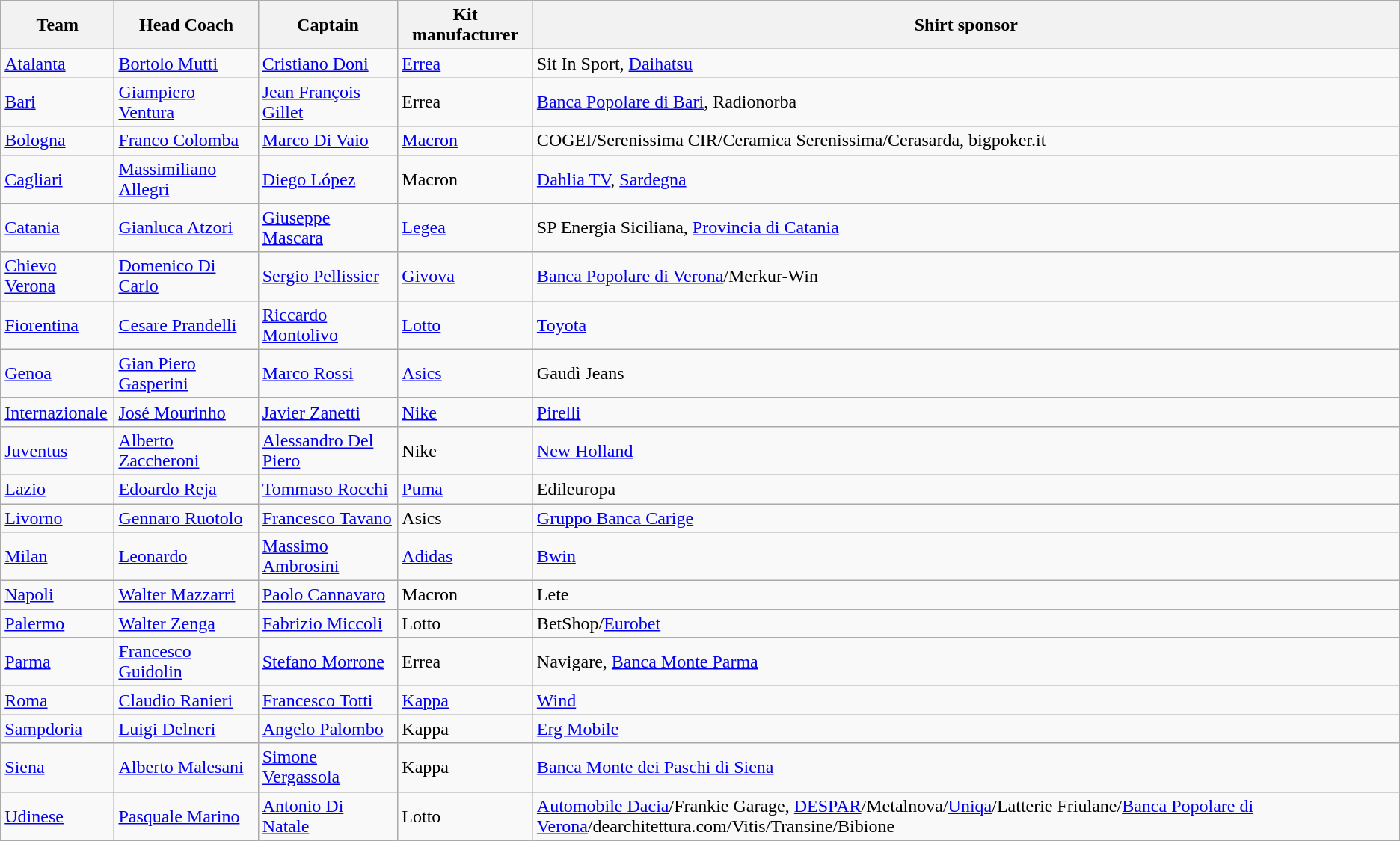<table class="wikitable sortable">
<tr>
<th>Team</th>
<th>Head Coach</th>
<th>Captain</th>
<th>Kit manufacturer</th>
<th>Shirt sponsor</th>
</tr>
<tr>
<td><a href='#'>Atalanta</a></td>
<td> <a href='#'>Bortolo Mutti</a></td>
<td> <a href='#'>Cristiano Doni</a></td>
<td><a href='#'>Errea</a></td>
<td>Sit In Sport, <a href='#'>Daihatsu</a></td>
</tr>
<tr>
<td><a href='#'>Bari</a></td>
<td> <a href='#'>Giampiero Ventura</a></td>
<td> <a href='#'>Jean François Gillet</a></td>
<td>Errea</td>
<td><a href='#'>Banca Popolare di Bari</a>, Radionorba</td>
</tr>
<tr>
<td><a href='#'>Bologna</a></td>
<td> <a href='#'>Franco Colomba</a></td>
<td> <a href='#'>Marco Di Vaio</a></td>
<td><a href='#'>Macron</a></td>
<td>COGEI/Serenissima CIR/Ceramica Serenissima/Cerasarda, bigpoker.it</td>
</tr>
<tr>
<td><a href='#'>Cagliari</a></td>
<td> <a href='#'>Massimiliano Allegri</a></td>
<td> <a href='#'>Diego López</a></td>
<td>Macron</td>
<td><a href='#'>Dahlia TV</a>, <a href='#'>Sardegna</a></td>
</tr>
<tr>
<td><a href='#'>Catania</a></td>
<td> <a href='#'>Gianluca Atzori</a></td>
<td> <a href='#'>Giuseppe Mascara</a></td>
<td><a href='#'>Legea</a></td>
<td>SP Energia Siciliana, <a href='#'>Provincia di Catania</a></td>
</tr>
<tr>
<td><a href='#'>Chievo Verona</a></td>
<td> <a href='#'>Domenico Di Carlo</a></td>
<td> <a href='#'>Sergio Pellissier</a></td>
<td><a href='#'>Givova</a></td>
<td><a href='#'>Banca Popolare di Verona</a>/Merkur-Win</td>
</tr>
<tr>
<td><a href='#'>Fiorentina</a></td>
<td> <a href='#'>Cesare Prandelli</a></td>
<td> <a href='#'>Riccardo Montolivo</a></td>
<td><a href='#'>Lotto</a></td>
<td><a href='#'>Toyota</a></td>
</tr>
<tr>
<td><a href='#'>Genoa</a></td>
<td> <a href='#'>Gian Piero Gasperini</a></td>
<td> <a href='#'>Marco Rossi</a></td>
<td><a href='#'>Asics</a></td>
<td>Gaudì Jeans</td>
</tr>
<tr>
<td><a href='#'>Internazionale</a></td>
<td> <a href='#'>José Mourinho</a></td>
<td> <a href='#'>Javier Zanetti</a></td>
<td><a href='#'>Nike</a></td>
<td><a href='#'>Pirelli</a></td>
</tr>
<tr>
<td><a href='#'>Juventus</a></td>
<td> <a href='#'>Alberto Zaccheroni</a></td>
<td> <a href='#'>Alessandro Del Piero</a></td>
<td>Nike</td>
<td><a href='#'>New Holland</a></td>
</tr>
<tr>
<td><a href='#'>Lazio</a></td>
<td> <a href='#'>Edoardo Reja</a></td>
<td> <a href='#'>Tommaso Rocchi</a></td>
<td><a href='#'>Puma</a></td>
<td>Edileuropa</td>
</tr>
<tr>
<td><a href='#'>Livorno</a></td>
<td> <a href='#'>Gennaro Ruotolo</a></td>
<td> <a href='#'>Francesco Tavano</a></td>
<td>Asics</td>
<td><a href='#'>Gruppo Banca Carige</a></td>
</tr>
<tr>
<td><a href='#'>Milan</a></td>
<td> <a href='#'>Leonardo</a></td>
<td> <a href='#'>Massimo Ambrosini</a></td>
<td><a href='#'>Adidas</a></td>
<td><a href='#'>Bwin</a></td>
</tr>
<tr>
<td><a href='#'>Napoli</a></td>
<td> <a href='#'>Walter Mazzarri</a></td>
<td> <a href='#'>Paolo Cannavaro</a></td>
<td>Macron</td>
<td>Lete</td>
</tr>
<tr>
<td><a href='#'>Palermo</a></td>
<td> <a href='#'>Walter Zenga</a></td>
<td> <a href='#'>Fabrizio Miccoli</a></td>
<td>Lotto</td>
<td>BetShop/<a href='#'>Eurobet</a></td>
</tr>
<tr>
<td><a href='#'>Parma</a></td>
<td> <a href='#'>Francesco Guidolin</a></td>
<td> <a href='#'>Stefano Morrone</a></td>
<td>Errea</td>
<td>Navigare, <a href='#'>Banca Monte Parma</a></td>
</tr>
<tr>
<td><a href='#'>Roma</a></td>
<td> <a href='#'>Claudio Ranieri</a></td>
<td> <a href='#'>Francesco Totti</a></td>
<td><a href='#'>Kappa</a></td>
<td><a href='#'>Wind</a></td>
</tr>
<tr>
<td><a href='#'>Sampdoria</a></td>
<td> <a href='#'>Luigi Delneri</a></td>
<td> <a href='#'>Angelo Palombo</a></td>
<td>Kappa</td>
<td><a href='#'>Erg Mobile</a></td>
</tr>
<tr>
<td><a href='#'>Siena</a></td>
<td> <a href='#'>Alberto Malesani</a></td>
<td> <a href='#'>Simone Vergassola</a></td>
<td>Kappa</td>
<td><a href='#'>Banca Monte dei Paschi di Siena</a></td>
</tr>
<tr>
<td><a href='#'>Udinese</a></td>
<td> <a href='#'>Pasquale Marino</a></td>
<td> <a href='#'>Antonio Di Natale</a></td>
<td>Lotto</td>
<td><a href='#'>Automobile Dacia</a>/Frankie Garage, <a href='#'>DESPAR</a>/Metalnova/<a href='#'>Uniqa</a>/Latterie Friulane/<a href='#'>Banca Popolare di Verona</a>/dearchitettura.com/Vitis/Transine/Bibione</td>
</tr>
</table>
